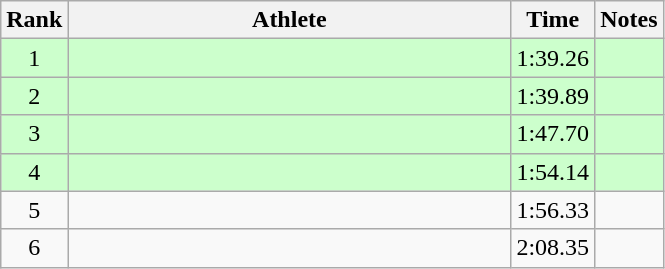<table class="wikitable" style="text-align:center">
<tr>
<th>Rank</th>
<th Style="width:18em">Athlete</th>
<th>Time</th>
<th>Notes</th>
</tr>
<tr style="background:#cfc">
<td>1</td>
<td style="text-align:left"></td>
<td>1:39.26</td>
<td></td>
</tr>
<tr style="background:#cfc">
<td>2</td>
<td style="text-align:left"></td>
<td>1:39.89</td>
<td></td>
</tr>
<tr style="background:#cfc">
<td>3</td>
<td style="text-align:left"></td>
<td>1:47.70</td>
<td></td>
</tr>
<tr style="background:#cfc">
<td>4</td>
<td style="text-align:left"></td>
<td>1:54.14</td>
<td></td>
</tr>
<tr>
<td>5</td>
<td style="text-align:left"></td>
<td>1:56.33</td>
<td></td>
</tr>
<tr>
<td>6</td>
<td style="text-align:left"></td>
<td>2:08.35</td>
<td></td>
</tr>
</table>
